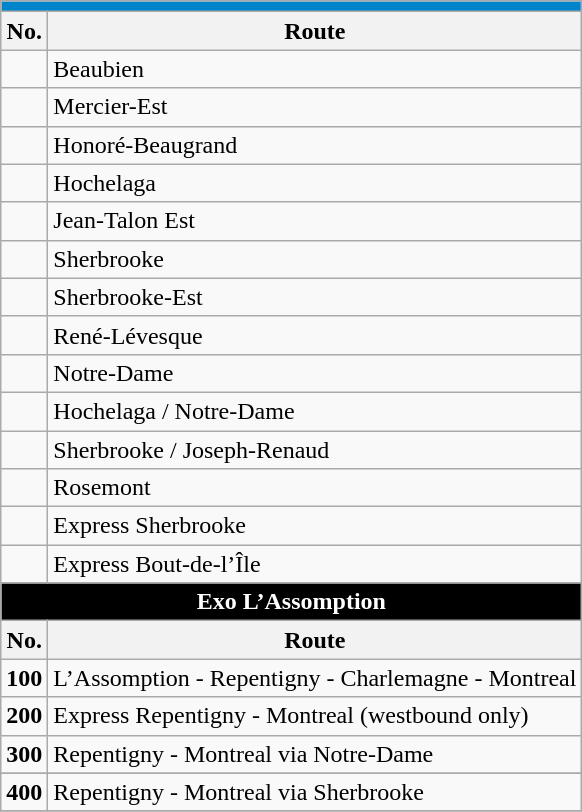<table align=center class="wikitable">
<tr>
<th style="background: #0085CA; font-size:100%; color:#FFFFFF;"colspan="4"><a href='#'></a></th>
</tr>
<tr>
<th>No.</th>
<th>Route</th>
</tr>
<tr>
<td {{Avoid wrap> </td>
<td>Beaubien</td>
</tr>
<tr>
<td></td>
<td>Mercier-Est</td>
</tr>
<tr>
<td></td>
<td>Honoré-Beaugrand</td>
</tr>
<tr>
<td></td>
<td>Hochelaga</td>
</tr>
<tr>
<td {{Avoid wrap> </td>
<td>Jean-Talon Est</td>
</tr>
<tr>
<td></td>
<td>Sherbrooke</td>
</tr>
<tr>
<td></td>
<td>Sherbrooke-Est</td>
</tr>
<tr>
<td {{Avoid wrap> </td>
<td>René-Lévesque</td>
</tr>
<tr>
<td></td>
<td>Notre-Dame</td>
</tr>
<tr>
<td {{Avoid wrap> </td>
<td>Hochelaga / Notre-Dame</td>
</tr>
<tr>
<td {{Avoid wrap> </td>
<td>Sherbrooke / Joseph-Renaud</td>
</tr>
<tr>
<td {{Avoid wrap> </td>
<td>Rosemont</td>
</tr>
<tr>
<td></td>
<td>Express Sherbrooke</td>
</tr>
<tr>
<td></td>
<td>Express Bout-de-l’Île</td>
</tr>
<tr>
<th colspan="4" style="background: black; color:#FFFFFF;">Exo L’Assomption</th>
</tr>
<tr>
<th>No.</th>
<th>Route</th>
</tr>
<tr>
<td {{border> <strong>100</strong></td>
<td>L’Assomption - Repentigny - Charlemagne - Montreal</td>
</tr>
<tr>
<td {{border> <strong>200</strong></td>
<td>Express Repentigny - Montreal (westbound only)</td>
</tr>
<tr>
<td {{border> <strong>300</strong></td>
<td>Repentigny - Montreal via Notre-Dame</td>
</tr>
<tr>
</tr>
<tr>
<td {{border> <strong>400</strong></td>
<td>Repentigny - Montreal via Sherbrooke</td>
</tr>
<tr>
</tr>
</table>
